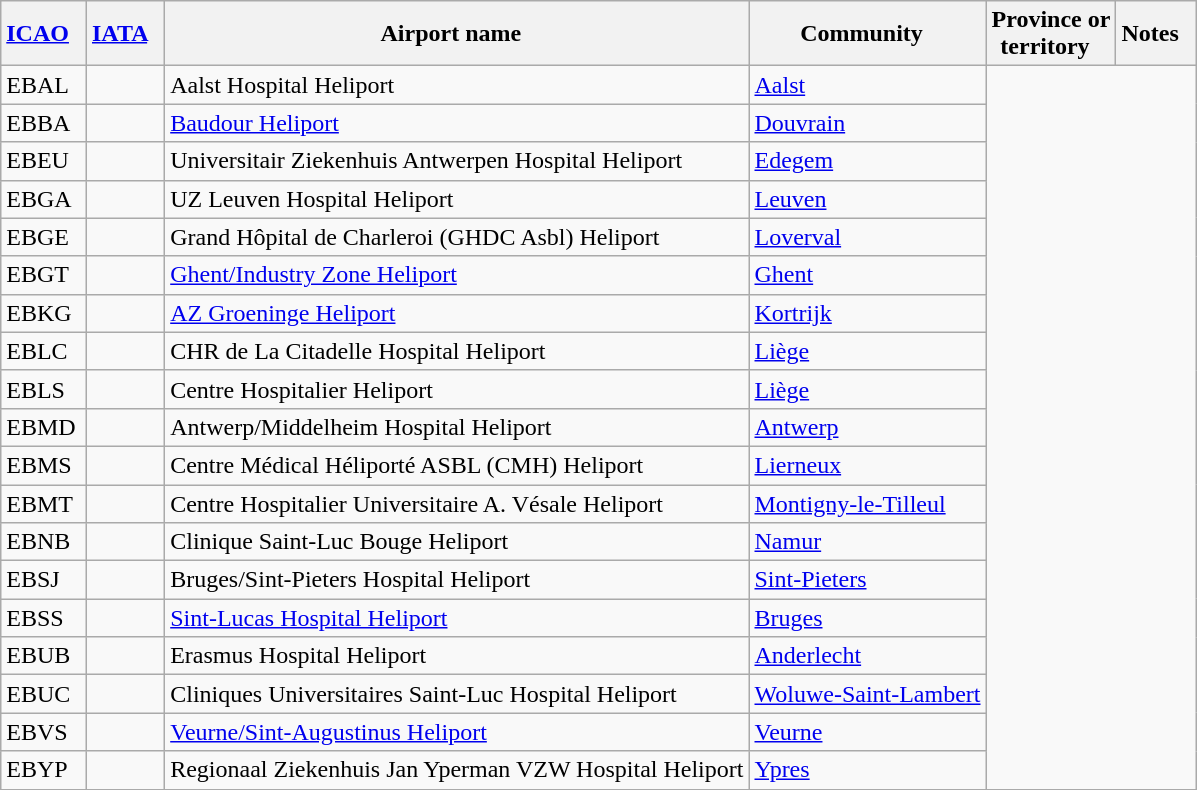<table class="wikitable" style="width:auto;">
<tr>
<th width="*"><a href='#'>ICAO</a>  </th>
<th width="*"><a href='#'>IATA</a>  </th>
<th width="*">Airport name  </th>
<th width="*">Community  </th>
<th width="*">Province or<br>territory  </th>
<th width="*">Notes  </th>
</tr>
<tr>
<td>EBAL</td>
<td></td>
<td>Aalst Hospital Heliport</td>
<td><a href='#'>Aalst</a></td>
</tr>
<tr>
<td>EBBA</td>
<td></td>
<td><a href='#'>Baudour Heliport</a></td>
<td><a href='#'>Douvrain</a></td>
</tr>
<tr>
<td>EBEU</td>
<td></td>
<td>Universitair Ziekenhuis Antwerpen Hospital Heliport</td>
<td><a href='#'>Edegem</a></td>
</tr>
<tr>
<td>EBGA</td>
<td></td>
<td>UZ Leuven Hospital Heliport</td>
<td><a href='#'>Leuven</a></td>
</tr>
<tr>
<td>EBGE</td>
<td></td>
<td>Grand Hôpital de Charleroi (GHDC Asbl) Heliport</td>
<td><a href='#'>Loverval</a></td>
</tr>
<tr>
<td>EBGT</td>
<td></td>
<td><a href='#'>Ghent/Industry Zone Heliport</a></td>
<td><a href='#'>Ghent</a></td>
</tr>
<tr>
<td>EBKG</td>
<td></td>
<td><a href='#'>AZ Groeninge Heliport</a></td>
<td><a href='#'>Kortrijk</a></td>
</tr>
<tr>
<td>EBLC</td>
<td></td>
<td>CHR de La Citadelle Hospital Heliport</td>
<td><a href='#'>Liège</a></td>
</tr>
<tr>
<td>EBLS</td>
<td></td>
<td>Centre Hospitalier Heliport</td>
<td><a href='#'>Liège</a></td>
</tr>
<tr>
<td>EBMD</td>
<td></td>
<td>Antwerp/Middelheim Hospital Heliport</td>
<td><a href='#'>Antwerp</a></td>
</tr>
<tr>
<td>EBMS</td>
<td></td>
<td>Centre Médical Héliporté ASBL (CMH) Heliport</td>
<td><a href='#'>Lierneux</a></td>
</tr>
<tr>
<td>EBMT</td>
<td></td>
<td>Centre Hospitalier Universitaire A. Vésale Heliport</td>
<td><a href='#'>Montigny-le-Tilleul</a></td>
</tr>
<tr>
<td>EBNB</td>
<td></td>
<td>Clinique Saint-Luc Bouge Heliport</td>
<td><a href='#'>Namur</a></td>
</tr>
<tr>
<td>EBSJ</td>
<td></td>
<td>Bruges/Sint-Pieters Hospital Heliport</td>
<td><a href='#'>Sint-Pieters</a></td>
</tr>
<tr>
<td>EBSS</td>
<td></td>
<td><a href='#'>Sint-Lucas Hospital Heliport</a></td>
<td><a href='#'>Bruges</a></td>
</tr>
<tr>
<td>EBUB</td>
<td></td>
<td>Erasmus Hospital Heliport</td>
<td><a href='#'>Anderlecht</a></td>
</tr>
<tr>
<td>EBUC</td>
<td></td>
<td>Cliniques Universitaires Saint-Luc Hospital Heliport</td>
<td><a href='#'>Woluwe-Saint-Lambert</a></td>
</tr>
<tr>
<td>EBVS</td>
<td></td>
<td><a href='#'>Veurne/Sint-Augustinus Heliport</a></td>
<td><a href='#'>Veurne</a></td>
</tr>
<tr>
<td>EBYP</td>
<td></td>
<td>Regionaal Ziekenhuis Jan Yperman VZW Hospital Heliport</td>
<td><a href='#'>Ypres</a></td>
</tr>
</table>
